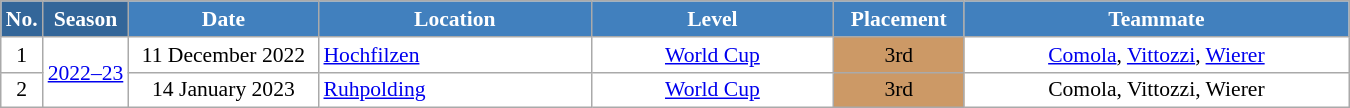<table class="wikitable sortable" style="font-size:90%; text-align:center; border:grey solid 1px; border-collapse:collapse; background:#ffffff;">
<tr style="background:#efefef;">
<th style="background-color:#369; color:white;">No.</th>
<th style="background-color:#369; color:white;">Season</th>
<th style="background-color:#4180be; color:white; width:120px;">Date</th>
<th style="background-color:#4180be; color:white; width:175px;">Location</th>
<th style="background-color:#4180be; color:white; width:155px;">Level</th>
<th style="background-color:#4180be; color:white; width:80px;">Placement</th>
<th style="background-color:#4180be; color:white; width:250px;">Teammate</th>
</tr>
<tr>
<td>1</td>
<td rowspan=2><a href='#'>2022–23</a></td>
<td>11 December 2022</td>
<td align=left> <a href='#'>Hochfilzen</a></td>
<td><a href='#'>World Cup</a></td>
<td align=center bgcolor="cc9966">3rd</td>
<td><a href='#'>Comola</a>, <a href='#'>Vittozzi</a>, <a href='#'>Wierer</a></td>
</tr>
<tr>
<td>2</td>
<td>14 January 2023</td>
<td align=left> <a href='#'>Ruhpolding</a></td>
<td><a href='#'>World Cup</a></td>
<td align=center bgcolor="cc9966">3rd</td>
<td>Comola, Vittozzi, Wierer</td>
</tr>
</table>
